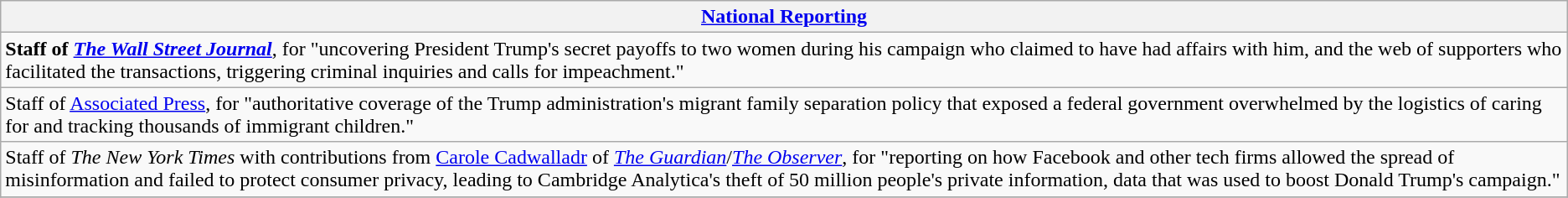<table class="wikitable" style="float:left; float:none;">
<tr>
<th><a href='#'>National Reporting</a></th>
</tr>
<tr>
<td><strong>Staff of</strong> <strong><em><a href='#'>The Wall Street Journal</a></em></strong>, for "uncovering President Trump's secret payoffs to two women during his campaign who claimed to have had affairs with him, and the web of supporters who facilitated the transactions, triggering criminal inquiries and calls for impeachment."</td>
</tr>
<tr>
<td>Staff of <a href='#'>Associated Press</a>, for "authoritative coverage of the Trump administration's migrant family separation policy that exposed a federal government overwhelmed by the logistics of caring for and tracking thousands of immigrant children."</td>
</tr>
<tr>
<td>Staff of <em>The New York Times</em> with contributions from <a href='#'>Carole Cadwalladr</a> of <em><a href='#'>The Guardian</a></em>/<em><a href='#'>The Observer</a></em>, for "reporting on how Facebook and other tech firms allowed the spread of misinformation and failed to protect consumer privacy, leading to Cambridge Analytica's theft of 50 million people's private information, data that was used to boost Donald Trump's campaign."</td>
</tr>
<tr>
</tr>
</table>
